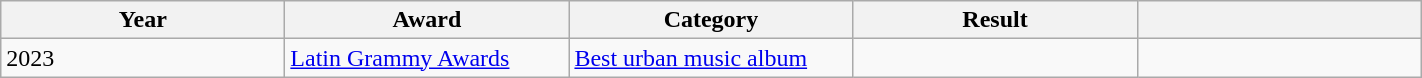<table class="wikitable" style="table-layout: fixed;" width=75% style="text-align:center;">
<tr>
<th>Year</th>
<th>Award</th>
<th>Category</th>
<th>Result</th>
<th></th>
</tr>
<tr>
<td>2023</td>
<td><a href='#'>Latin Grammy Awards</a></td>
<td><a href='#'>Best urban music album</a></td>
<td></td>
<td></td>
</tr>
</table>
